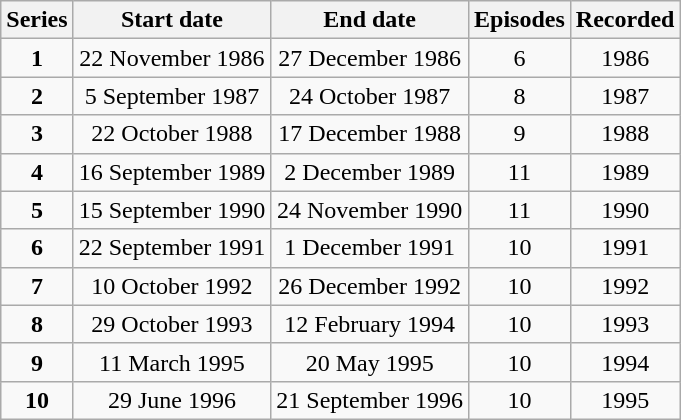<table class="wikitable" style="text-align:center;">
<tr>
<th>Series</th>
<th>Start date</th>
<th>End date</th>
<th>Episodes</th>
<th>Recorded</th>
</tr>
<tr>
<td><strong>1</strong></td>
<td>22 November 1986</td>
<td>27 December 1986</td>
<td>6</td>
<td>1986</td>
</tr>
<tr>
<td><strong>2</strong></td>
<td>5 September 1987</td>
<td>24 October 1987</td>
<td>8</td>
<td>1987</td>
</tr>
<tr>
<td><strong>3</strong></td>
<td>22 October 1988</td>
<td>17 December 1988</td>
<td>9</td>
<td>1988</td>
</tr>
<tr>
<td><strong>4</strong></td>
<td>16 September 1989</td>
<td>2 December 1989</td>
<td>11</td>
<td>1989</td>
</tr>
<tr>
<td><strong>5</strong></td>
<td>15 September 1990</td>
<td>24 November 1990</td>
<td>11</td>
<td>1990</td>
</tr>
<tr>
<td><strong>6</strong></td>
<td>22 September 1991</td>
<td>1 December 1991</td>
<td>10</td>
<td>1991</td>
</tr>
<tr>
<td><strong>7</strong></td>
<td>10 October 1992</td>
<td>26 December 1992</td>
<td>10</td>
<td>1992</td>
</tr>
<tr>
<td><strong>8</strong></td>
<td>29 October 1993</td>
<td>12 February 1994</td>
<td>10</td>
<td>1993</td>
</tr>
<tr>
<td><strong>9</strong></td>
<td>11 March 1995</td>
<td>20 May 1995</td>
<td>10</td>
<td>1994</td>
</tr>
<tr>
<td><strong>10</strong></td>
<td>29 June 1996</td>
<td>21 September 1996</td>
<td>10</td>
<td>1995</td>
</tr>
</table>
